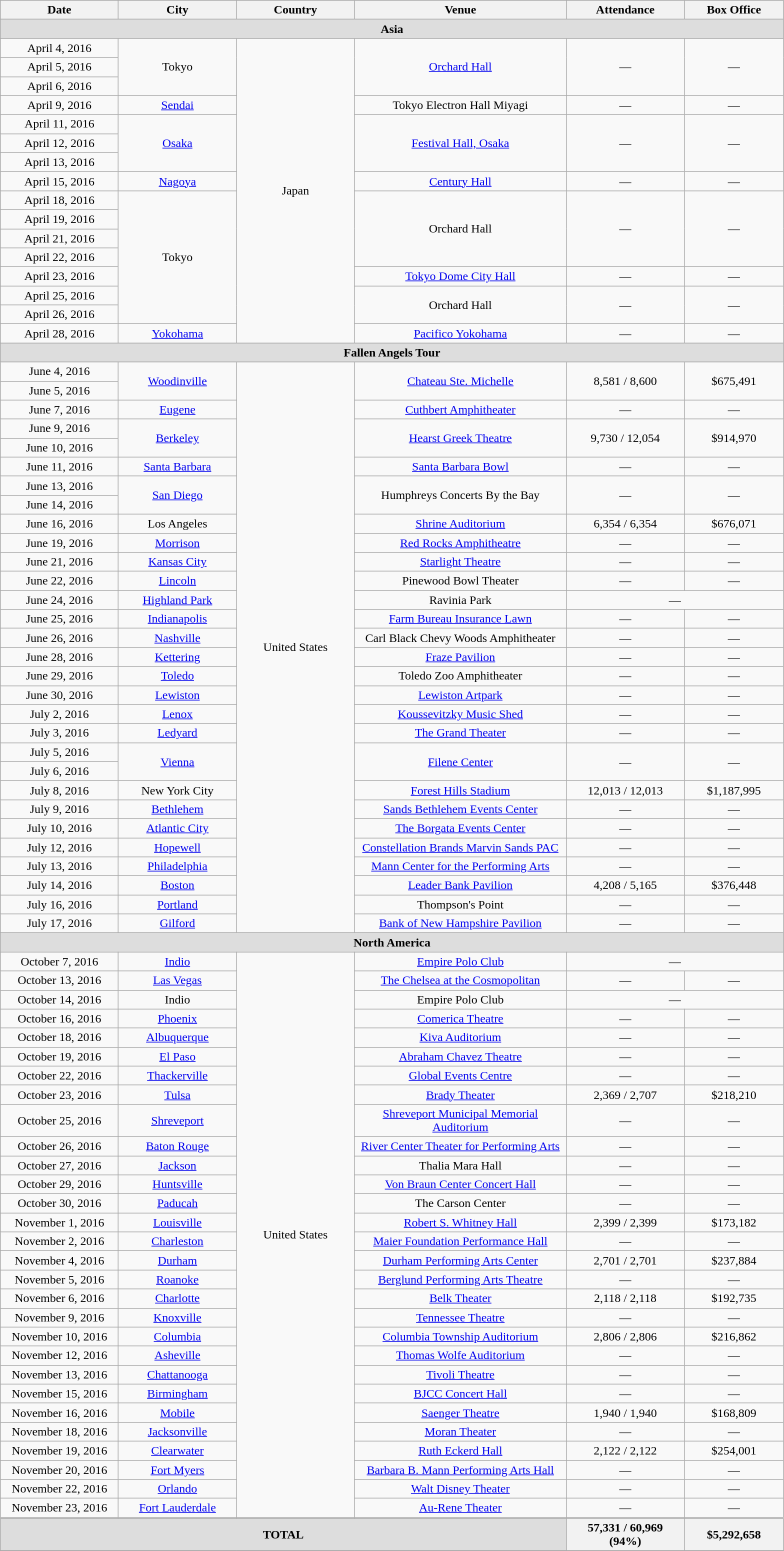<table class="wikitable" style="text-align:center;">
<tr>
<th width="150">Date</th>
<th width="150">City</th>
<th width="150">Country</th>
<th width="275">Venue</th>
<th width="150">Attendance</th>
<th width="125">Box Office</th>
</tr>
<tr>
<td colspan=8 style="background:#ddd;"><strong>Asia</strong></td>
</tr>
<tr>
<td>April 4, 2016</td>
<td rowspan="3">Tokyo</td>
<td rowspan="16">Japan</td>
<td rowspan="3"><a href='#'>Orchard Hall</a></td>
<td rowspan="3">—</td>
<td rowspan="3">—</td>
</tr>
<tr>
<td>April 5, 2016</td>
</tr>
<tr>
<td>April 6, 2016</td>
</tr>
<tr>
<td>April 9, 2016</td>
<td><a href='#'>Sendai</a></td>
<td>Tokyo Electron Hall Miyagi</td>
<td>—</td>
<td>—</td>
</tr>
<tr>
<td>April 11, 2016</td>
<td rowspan="3"><a href='#'>Osaka</a></td>
<td rowspan="3"><a href='#'>Festival Hall, Osaka</a></td>
<td rowspan="3">—</td>
<td rowspan="3">—</td>
</tr>
<tr>
<td>April 12, 2016</td>
</tr>
<tr>
<td>April 13, 2016</td>
</tr>
<tr>
<td>April 15, 2016</td>
<td><a href='#'>Nagoya</a></td>
<td><a href='#'>Century Hall</a></td>
<td>—</td>
<td>—</td>
</tr>
<tr>
<td>April 18, 2016</td>
<td rowspan="7">Tokyo</td>
<td rowspan="4">Orchard Hall</td>
<td rowspan="4">—</td>
<td rowspan="4">—</td>
</tr>
<tr>
<td>April 19, 2016</td>
</tr>
<tr>
<td>April 21, 2016</td>
</tr>
<tr>
<td>April 22, 2016</td>
</tr>
<tr>
<td>April 23, 2016</td>
<td><a href='#'>Tokyo Dome City Hall</a></td>
<td>—</td>
<td>—</td>
</tr>
<tr>
<td>April 25, 2016</td>
<td rowspan="2">Orchard Hall</td>
<td rowspan="2">—</td>
<td rowspan="2">—</td>
</tr>
<tr>
<td>April 26, 2016</td>
</tr>
<tr>
<td>April 28, 2016</td>
<td><a href='#'>Yokohama</a></td>
<td><a href='#'>Pacifico Yokohama</a></td>
<td>—</td>
<td>—</td>
</tr>
<tr>
<td colspan=8 style="background:#ddd;"><strong>Fallen Angels Tour</strong></td>
</tr>
<tr>
<td>June 4, 2016</td>
<td rowspan="2"><a href='#'>Woodinville</a></td>
<td rowspan="30">United States</td>
<td rowspan="2"><a href='#'>Chateau Ste. Michelle</a></td>
<td rowspan="2">8,581 / 8,600</td>
<td rowspan="2">$675,491</td>
</tr>
<tr>
<td>June 5, 2016</td>
</tr>
<tr>
<td>June 7, 2016</td>
<td><a href='#'>Eugene</a></td>
<td><a href='#'>Cuthbert Amphitheater</a></td>
<td>—</td>
<td>—</td>
</tr>
<tr>
<td>June 9, 2016</td>
<td rowspan="2"><a href='#'>Berkeley</a></td>
<td rowspan="2"><a href='#'>Hearst Greek Theatre</a></td>
<td rowspan="2">9,730 / 12,054</td>
<td rowspan="2">$914,970</td>
</tr>
<tr>
<td>June 10, 2016</td>
</tr>
<tr>
<td>June 11, 2016</td>
<td><a href='#'>Santa Barbara</a></td>
<td><a href='#'>Santa Barbara Bowl</a></td>
<td>—</td>
<td>—</td>
</tr>
<tr>
<td>June 13, 2016</td>
<td rowspan="2"><a href='#'>San Diego</a></td>
<td rowspan="2">Humphreys Concerts By the Bay</td>
<td rowspan="2">—</td>
<td rowspan="2">—</td>
</tr>
<tr>
<td>June 14, 2016</td>
</tr>
<tr>
<td>June 16, 2016</td>
<td>Los Angeles</td>
<td><a href='#'>Shrine Auditorium</a></td>
<td>6,354 / 6,354</td>
<td>$676,071</td>
</tr>
<tr>
<td>June 19, 2016</td>
<td><a href='#'>Morrison</a></td>
<td><a href='#'>Red Rocks Amphitheatre</a></td>
<td>—</td>
<td>—</td>
</tr>
<tr>
<td>June 21, 2016</td>
<td><a href='#'>Kansas City</a></td>
<td><a href='#'>Starlight Theatre</a></td>
<td>—</td>
<td>—</td>
</tr>
<tr>
<td>June 22, 2016</td>
<td><a href='#'>Lincoln</a></td>
<td>Pinewood Bowl Theater</td>
<td>—</td>
<td>—</td>
</tr>
<tr>
<td>June 24, 2016</td>
<td><a href='#'>Highland Park</a></td>
<td>Ravinia Park</td>
<td colspan="2">—</td>
</tr>
<tr>
<td>June 25, 2016</td>
<td><a href='#'>Indianapolis</a></td>
<td><a href='#'>Farm Bureau Insurance Lawn</a></td>
<td>—</td>
<td>—</td>
</tr>
<tr>
<td>June 26, 2016</td>
<td><a href='#'>Nashville</a></td>
<td>Carl Black Chevy Woods Amphitheater</td>
<td>—</td>
<td>—</td>
</tr>
<tr>
<td>June 28, 2016</td>
<td><a href='#'>Kettering</a></td>
<td><a href='#'>Fraze Pavilion</a></td>
<td>—</td>
<td>—</td>
</tr>
<tr>
<td>June 29, 2016</td>
<td><a href='#'>Toledo</a></td>
<td>Toledo Zoo Amphitheater</td>
<td>—</td>
<td>—</td>
</tr>
<tr>
<td>June 30, 2016</td>
<td><a href='#'>Lewiston</a></td>
<td><a href='#'>Lewiston Artpark</a></td>
<td>—</td>
<td>—</td>
</tr>
<tr>
<td>July 2, 2016</td>
<td><a href='#'>Lenox</a></td>
<td><a href='#'>Koussevitzky Music Shed</a></td>
<td>—</td>
<td>—</td>
</tr>
<tr>
<td>July 3, 2016</td>
<td><a href='#'>Ledyard</a></td>
<td><a href='#'>The Grand Theater</a></td>
<td>—</td>
<td>—</td>
</tr>
<tr>
<td>July 5, 2016</td>
<td rowspan="2"><a href='#'>Vienna</a></td>
<td rowspan="2"><a href='#'>Filene Center</a></td>
<td rowspan="2">—</td>
<td rowspan="2">—</td>
</tr>
<tr>
<td>July 6, 2016</td>
</tr>
<tr>
<td>July 8, 2016</td>
<td>New York City</td>
<td><a href='#'>Forest Hills Stadium</a></td>
<td>12,013 / 12,013</td>
<td>$1,187,995</td>
</tr>
<tr>
<td>July 9, 2016</td>
<td><a href='#'>Bethlehem</a></td>
<td><a href='#'>Sands Bethlehem Events Center</a></td>
<td>—</td>
<td>—</td>
</tr>
<tr>
<td>July 10, 2016</td>
<td><a href='#'>Atlantic City</a></td>
<td><a href='#'>The Borgata Events Center</a></td>
<td>—</td>
<td>—</td>
</tr>
<tr>
<td>July 12, 2016</td>
<td><a href='#'>Hopewell</a></td>
<td><a href='#'>Constellation Brands Marvin Sands PAC</a></td>
<td>—</td>
<td>—</td>
</tr>
<tr>
<td>July 13, 2016</td>
<td><a href='#'>Philadelphia</a></td>
<td><a href='#'>Mann Center for the Performing Arts</a></td>
<td>—</td>
<td>—</td>
</tr>
<tr>
<td>July 14, 2016</td>
<td><a href='#'>Boston</a></td>
<td><a href='#'>Leader Bank Pavilion</a></td>
<td>4,208 / 5,165</td>
<td>$376,448</td>
</tr>
<tr>
<td>July 16, 2016</td>
<td><a href='#'>Portland</a></td>
<td>Thompson's Point</td>
<td>—</td>
<td>—</td>
</tr>
<tr>
<td>July 17, 2016</td>
<td><a href='#'>Gilford</a></td>
<td><a href='#'>Bank of New Hampshire Pavilion</a></td>
<td>—</td>
<td>—</td>
</tr>
<tr>
<td colspan=8 style="background:#ddd;"><strong>North America</strong></td>
</tr>
<tr>
<td>October 7, 2016</td>
<td><a href='#'>Indio</a></td>
<td rowspan="29">United States</td>
<td><a href='#'>Empire Polo Club</a></td>
<td colspan="2">—</td>
</tr>
<tr>
<td>October 13, 2016</td>
<td><a href='#'>Las Vegas</a></td>
<td><a href='#'>The Chelsea at the Cosmopolitan</a></td>
<td>—</td>
<td>—</td>
</tr>
<tr>
<td>October 14, 2016</td>
<td>Indio</td>
<td>Empire Polo Club</td>
<td colspan="2">—</td>
</tr>
<tr>
<td>October 16, 2016</td>
<td><a href='#'>Phoenix</a></td>
<td><a href='#'>Comerica Theatre</a></td>
<td>—</td>
<td>—</td>
</tr>
<tr>
<td>October 18, 2016</td>
<td><a href='#'>Albuquerque</a></td>
<td><a href='#'>Kiva Auditorium</a></td>
<td>—</td>
<td>—</td>
</tr>
<tr>
<td>October 19, 2016</td>
<td><a href='#'>El Paso</a></td>
<td><a href='#'>Abraham Chavez Theatre</a></td>
<td>—</td>
<td>—</td>
</tr>
<tr>
<td>October 22, 2016</td>
<td><a href='#'>Thackerville</a></td>
<td><a href='#'>Global Events Centre</a></td>
<td>—</td>
<td>—</td>
</tr>
<tr>
<td>October 23, 2016</td>
<td><a href='#'>Tulsa</a></td>
<td><a href='#'>Brady Theater</a></td>
<td>2,369 / 2,707</td>
<td>$218,210</td>
</tr>
<tr>
<td>October 25, 2016</td>
<td><a href='#'>Shreveport</a></td>
<td><a href='#'>Shreveport Municipal Memorial Auditorium</a></td>
<td>—</td>
<td>—</td>
</tr>
<tr>
<td>October 26, 2016</td>
<td><a href='#'>Baton Rouge</a></td>
<td><a href='#'>River Center Theater for Performing Arts</a></td>
<td>—</td>
<td>—</td>
</tr>
<tr>
<td>October 27, 2016</td>
<td><a href='#'>Jackson</a></td>
<td>Thalia Mara Hall</td>
<td>—</td>
<td>—</td>
</tr>
<tr>
<td>October 29, 2016</td>
<td><a href='#'>Huntsville</a></td>
<td><a href='#'>Von Braun Center Concert Hall</a></td>
<td>—</td>
<td>—</td>
</tr>
<tr>
<td>October 30, 2016</td>
<td><a href='#'>Paducah</a></td>
<td>The Carson Center</td>
<td>—</td>
<td>—</td>
</tr>
<tr>
<td>November 1, 2016</td>
<td><a href='#'>Louisville</a></td>
<td><a href='#'>Robert S. Whitney Hall</a></td>
<td>2,399 / 2,399</td>
<td>$173,182</td>
</tr>
<tr>
<td>November 2, 2016</td>
<td><a href='#'>Charleston</a></td>
<td><a href='#'>Maier Foundation Performance Hall</a></td>
<td>—</td>
<td>—</td>
</tr>
<tr>
<td>November 4, 2016</td>
<td><a href='#'>Durham</a></td>
<td><a href='#'>Durham Performing Arts Center</a></td>
<td>2,701 / 2,701</td>
<td>$237,884</td>
</tr>
<tr>
<td>November 5, 2016</td>
<td><a href='#'>Roanoke</a></td>
<td><a href='#'>Berglund Performing Arts Theatre</a></td>
<td>—</td>
<td>—</td>
</tr>
<tr>
<td>November 6, 2016</td>
<td><a href='#'>Charlotte</a></td>
<td><a href='#'>Belk Theater</a></td>
<td>2,118 / 2,118</td>
<td>$192,735</td>
</tr>
<tr>
<td>November 9, 2016</td>
<td><a href='#'>Knoxville</a></td>
<td><a href='#'>Tennessee Theatre</a></td>
<td>—</td>
<td>—</td>
</tr>
<tr>
<td>November 10, 2016</td>
<td><a href='#'>Columbia</a></td>
<td><a href='#'>Columbia Township Auditorium</a></td>
<td>2,806 / 2,806</td>
<td>$216,862</td>
</tr>
<tr>
<td>November 12, 2016</td>
<td><a href='#'>Asheville</a></td>
<td><a href='#'>Thomas Wolfe Auditorium</a></td>
<td>—</td>
<td>—</td>
</tr>
<tr>
<td>November 13, 2016</td>
<td><a href='#'>Chattanooga</a></td>
<td><a href='#'>Tivoli Theatre</a></td>
<td>—</td>
<td>—</td>
</tr>
<tr>
<td>November 15, 2016</td>
<td><a href='#'>Birmingham</a></td>
<td><a href='#'>BJCC Concert Hall</a></td>
<td>—</td>
<td>—</td>
</tr>
<tr>
<td>November 16, 2016</td>
<td><a href='#'>Mobile</a></td>
<td><a href='#'>Saenger Theatre</a></td>
<td>1,940 / 1,940</td>
<td>$168,809</td>
</tr>
<tr>
<td>November 18, 2016</td>
<td><a href='#'>Jacksonville</a></td>
<td><a href='#'>Moran Theater</a></td>
<td>—</td>
<td>—</td>
</tr>
<tr>
<td>November 19, 2016</td>
<td><a href='#'>Clearwater</a></td>
<td><a href='#'>Ruth Eckerd Hall</a></td>
<td>2,122 / 2,122</td>
<td>$254,001</td>
</tr>
<tr>
<td>November 20, 2016</td>
<td><a href='#'>Fort Myers</a></td>
<td><a href='#'>Barbara B. Mann Performing Arts Hall</a></td>
<td>—</td>
<td>—</td>
</tr>
<tr>
<td>November 22, 2016</td>
<td><a href='#'>Orlando</a></td>
<td><a href='#'>Walt Disney Theater</a></td>
<td>—</td>
<td>—</td>
</tr>
<tr>
<td>November 23, 2016</td>
<td><a href='#'>Fort Lauderdale</a></td>
<td><a href='#'>Au-Rene Theater</a></td>
<td>—</td>
<td>—</td>
</tr>
<tr style="border-top:2px solid #aaaaaa">
<th colspan="4" style="background:#ddd;">TOTAL</th>
<th>57,331 / 60,969 <br> (94%)</th>
<th>$5,292,658</th>
</tr>
<tr>
</tr>
</table>
